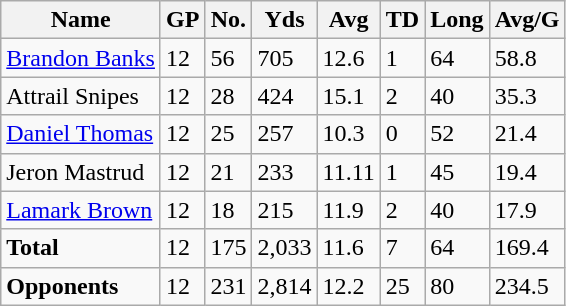<table class="wikitable" style="white-space:nowrap">
<tr>
<th>Name</th>
<th>GP</th>
<th>No.</th>
<th>Yds</th>
<th>Avg</th>
<th>TD</th>
<th>Long</th>
<th>Avg/G</th>
</tr>
<tr>
<td><a href='#'>Brandon Banks</a></td>
<td>12</td>
<td>56</td>
<td>705</td>
<td>12.6</td>
<td>1</td>
<td>64</td>
<td>58.8</td>
</tr>
<tr>
<td>Attrail Snipes</td>
<td>12</td>
<td>28</td>
<td>424</td>
<td>15.1</td>
<td>2</td>
<td>40</td>
<td>35.3</td>
</tr>
<tr>
<td><a href='#'>Daniel Thomas</a></td>
<td>12</td>
<td>25</td>
<td>257</td>
<td>10.3</td>
<td>0</td>
<td>52</td>
<td>21.4</td>
</tr>
<tr>
<td>Jeron Mastrud</td>
<td>12</td>
<td>21</td>
<td>233</td>
<td>11.11</td>
<td>1</td>
<td>45</td>
<td>19.4</td>
</tr>
<tr>
<td><a href='#'>Lamark Brown</a></td>
<td>12</td>
<td>18</td>
<td>215</td>
<td>11.9</td>
<td>2</td>
<td>40</td>
<td>17.9</td>
</tr>
<tr>
<td><strong>Total</strong></td>
<td>12</td>
<td>175</td>
<td>2,033</td>
<td>11.6</td>
<td>7</td>
<td>64</td>
<td>169.4</td>
</tr>
<tr>
<td><strong>Opponents</strong></td>
<td>12</td>
<td>231</td>
<td>2,814</td>
<td>12.2</td>
<td>25</td>
<td>80</td>
<td>234.5</td>
</tr>
</table>
